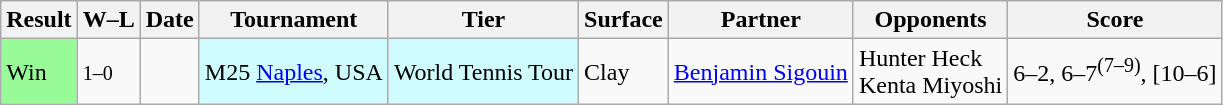<table class="sortable wikitable">
<tr>
<th>Result</th>
<th class="unsortable">W–L</th>
<th>Date</th>
<th>Tournament</th>
<th>Tier</th>
<th>Surface</th>
<th>Partner</th>
<th>Opponents</th>
<th class="unsortable">Score</th>
</tr>
<tr>
<td style="background:#98fb98;">Win</td>
<td><small>1–0</small></td>
<td></td>
<td style="background:#cffcff;">M25 <a href='#'>Naples</a>, USA</td>
<td style="background:#cffcff;">World Tennis Tour</td>
<td>Clay</td>
<td> <a href='#'>Benjamin Sigouin</a></td>
<td> Hunter Heck <br>  Kenta Miyoshi</td>
<td>6–2, 6–7<sup>(7–9)</sup>, [10–6]</td>
</tr>
</table>
